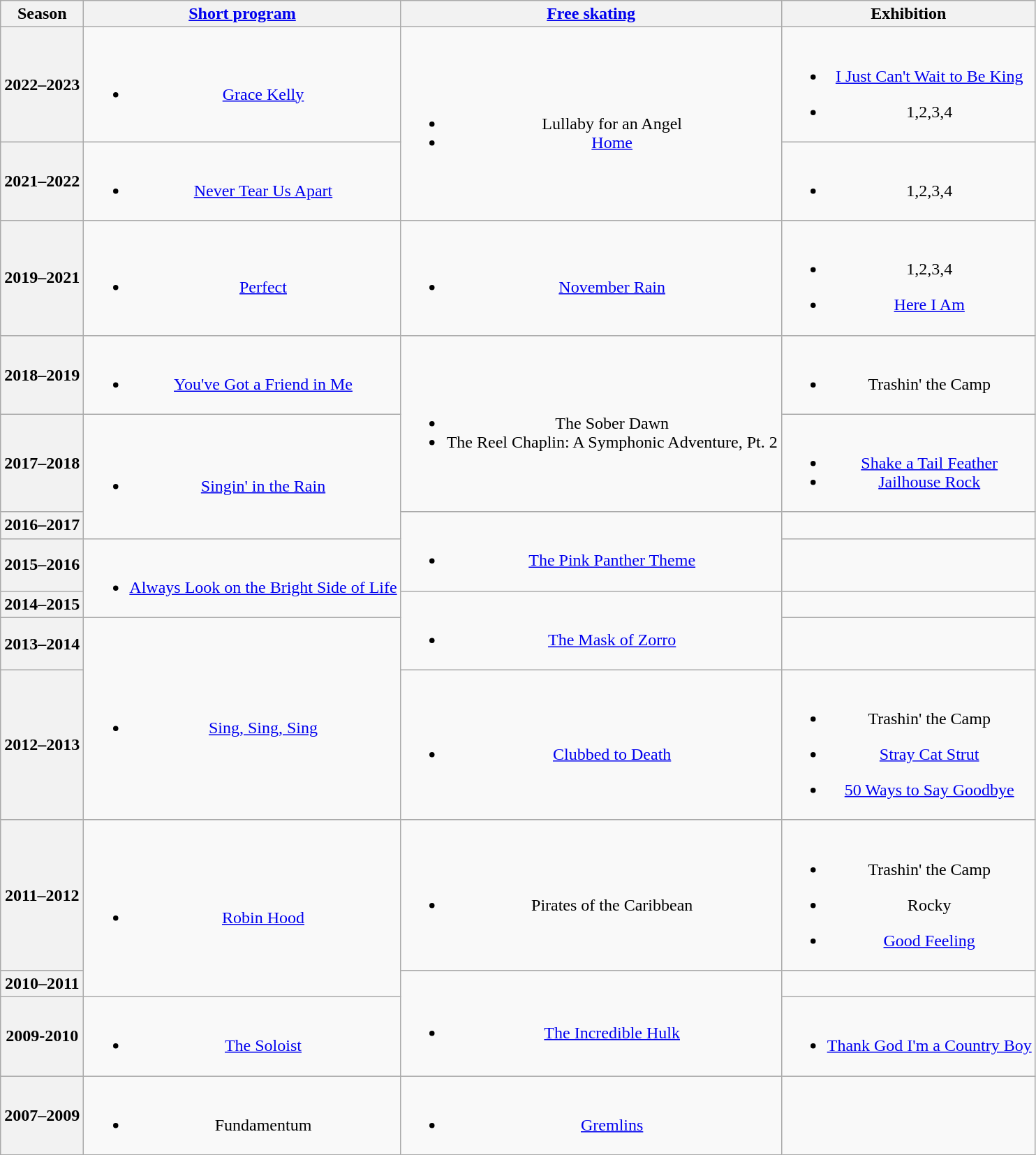<table class="wikitable" style="text-align:center">
<tr>
<th>Season</th>
<th><a href='#'>Short program</a></th>
<th><a href='#'>Free skating</a></th>
<th>Exhibition</th>
</tr>
<tr>
<th>2022–2023 <br> </th>
<td><br><ul><li><a href='#'>Grace Kelly</a> <br> </li></ul></td>
<td rowspan="2"><br><ul><li>Lullaby for an Angel <br> </li><li><a href='#'>Home</a> <br> </li></ul></td>
<td><br><ul><li><a href='#'>I Just Can't Wait to Be King</a> <br></li></ul><ul><li>1,2,3,4 <br> </li></ul></td>
</tr>
<tr>
<th>2021–2022 <br> </th>
<td><br><ul><li><a href='#'>Never Tear Us Apart</a> <br> </li></ul></td>
<td><br><ul><li>1,2,3,4 <br> </li></ul></td>
</tr>
<tr>
<th>2019–2021 <br> </th>
<td><br><ul><li><a href='#'>Perfect</a> <br> </li></ul></td>
<td><br><ul><li><a href='#'>November Rain</a> <br> </li></ul></td>
<td><br><ul><li>1,2,3,4 <br> </li></ul><ul><li><a href='#'>Here I Am</a> <br> </li></ul></td>
</tr>
<tr>
<th>2018–2019 <br> </th>
<td><br><ul><li><a href='#'>You've Got a Friend in Me</a> <br> </li></ul></td>
<td rowspan="2"><br><ul><li>The Sober Dawn <br> </li><li>The Reel Chaplin: A Symphonic Adventure, Pt. 2 <br> </li></ul></td>
<td><br><ul><li>Trashin' the Camp <br> </li></ul></td>
</tr>
<tr>
<th>2017–2018 <br> </th>
<td rowspan="2"><br><ul><li><a href='#'>Singin' in the Rain</a> <br> </li></ul></td>
<td><br><ul><li><a href='#'>Shake a Tail Feather</a> <br> </li><li><a href='#'>Jailhouse Rock</a> <br> </li></ul></td>
</tr>
<tr>
<th>2016–2017 <br> </th>
<td rowspan="2"><br><ul><li><a href='#'>The Pink Panther Theme</a> <br></li></ul></td>
<td></td>
</tr>
<tr>
<th>2015–2016 <br> </th>
<td rowspan="2"><br><ul><li><a href='#'>Always Look on the Bright Side of Life</a> <br></li></ul></td>
<td></td>
</tr>
<tr>
<th>2014–2015 <br> </th>
<td rowspan="2"><br><ul><li><a href='#'>The Mask of Zorro</a> <br></li></ul></td>
<td></td>
</tr>
<tr>
<th>2013–2014 <br> </th>
<td rowspan="2"><br><ul><li><a href='#'>Sing, Sing, Sing</a> <br></li></ul></td>
<td></td>
</tr>
<tr>
<th>2012–2013 <br> </th>
<td><br><ul><li><a href='#'>Clubbed to Death</a> <br></li></ul></td>
<td><br><ul><li>Trashin' the Camp <br></li></ul><ul><li><a href='#'>Stray Cat Strut</a> <br></li></ul><ul><li><a href='#'>50 Ways to Say Goodbye</a> <br></li></ul></td>
</tr>
<tr>
<th>2011–2012 <br> </th>
<td rowspan="2"><br><ul><li><a href='#'>Robin Hood</a> <br></li></ul></td>
<td><br><ul><li>Pirates of the Caribbean</li></ul></td>
<td><br><ul><li>Trashin' the Camp <br></li></ul><ul><li>Rocky</li></ul><ul><li><a href='#'>Good Feeling</a> <br></li></ul></td>
</tr>
<tr>
<th>2010–2011 <br> </th>
<td rowspan="2"><br><ul><li><a href='#'>The Incredible Hulk</a> <br></li></ul></td>
<td></td>
</tr>
<tr>
<th>2009-2010 <br> </th>
<td><br><ul><li><a href='#'>The Soloist</a> <br> </li></ul></td>
<td><br><ul><li><a href='#'>Thank God I'm a Country Boy</a> <br></li></ul></td>
</tr>
<tr>
<th>2007–2009 <br> </th>
<td><br><ul><li>Fundamentum <br></li></ul></td>
<td><br><ul><li><a href='#'>Gremlins</a> <br></li></ul></td>
<td></td>
</tr>
</table>
